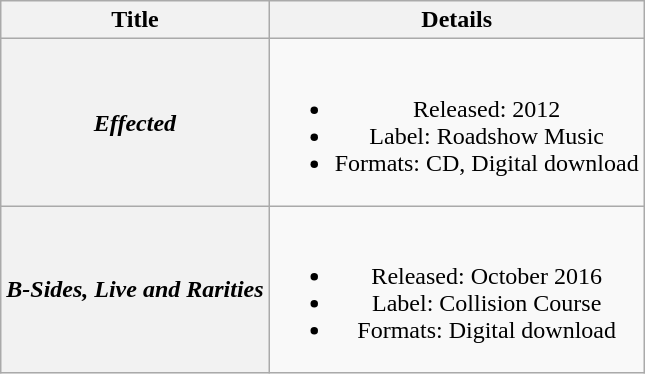<table class="wikitable plainrowheaders" style="text-align:center;">
<tr>
<th>Title</th>
<th>Details</th>
</tr>
<tr>
<th scope="row"><em>Effected</em></th>
<td><br><ul><li>Released: 2012</li><li>Label: Roadshow Music</li><li>Formats: CD, Digital download</li></ul></td>
</tr>
<tr>
<th scope="row"><em>B-Sides, Live and Rarities</em></th>
<td><br><ul><li>Released: October 2016</li><li>Label: Collision Course</li><li>Formats: Digital download</li></ul></td>
</tr>
</table>
